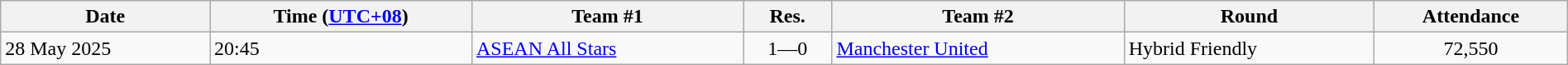<table class="wikitable" style="text-align:left; width:100%;">
<tr>
<th>Date</th>
<th>Time (<a href='#'>UTC+08</a>)</th>
<th>Team #1</th>
<th>Res.</th>
<th>Team #2</th>
<th>Round</th>
<th>Attendance</th>
</tr>
<tr>
<td>28 May 2025</td>
<td>20:45</td>
<td> <a href='#'>ASEAN All Stars</a></td>
<td style="text-align:center;">1—0</td>
<td> <a href='#'>Manchester United</a></td>
<td>Hybrid Friendly</td>
<td style="text-align:center;">72,550</td>
</tr>
</table>
